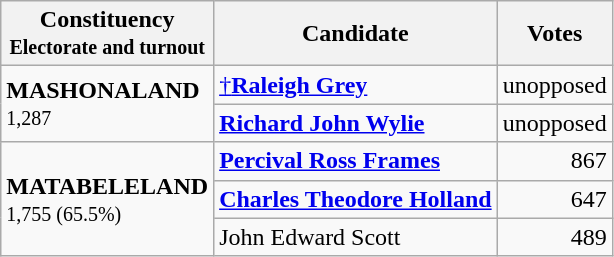<table class=wikitable style=text-align:right>
<tr>
<th>Constituency<br><small>Electorate and turnout</small></th>
<th>Candidate</th>
<th>Votes</th>
</tr>
<tr>
<td rowspan=2 align=left><strong>MASHONALAND</strong><br><small>1,287</small></td>
<td align=left><a href='#'>†</a><strong><a href='#'>Raleigh Grey</a></strong></td>
<td>unopposed</td>
</tr>
<tr>
<td align=left><strong><a href='#'>Richard John Wylie</a></strong></td>
<td>unopposed</td>
</tr>
<tr>
<td rowspan=3 align=left><strong>MATABELELAND</strong><br><small>1,755 (65.5%)</small></td>
<td align=left><strong><a href='#'>Percival Ross Frames</a></strong></td>
<td>867</td>
</tr>
<tr>
<td align=left><strong><a href='#'>Charles Theodore Holland</a></strong></td>
<td>647</td>
</tr>
<tr>
<td align=left>John Edward Scott</td>
<td>489</td>
</tr>
</table>
